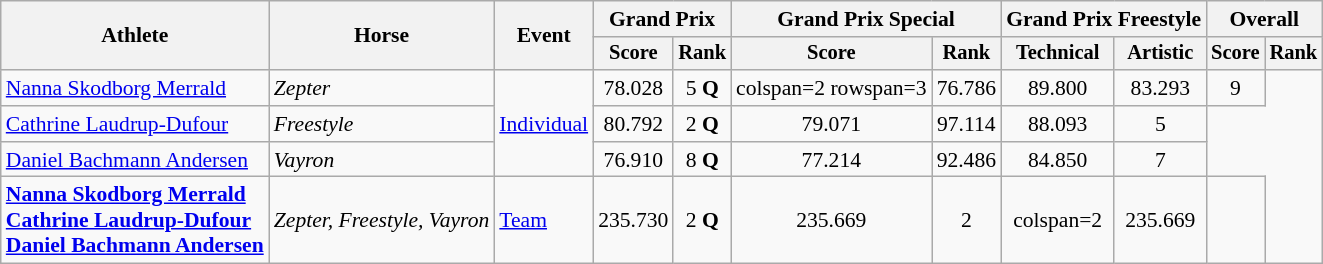<table class=wikitable style="font-size:90%; text-align:center;">
<tr>
<th rowspan=2>Athlete</th>
<th rowspan=2>Horse</th>
<th rowspan=2>Event</th>
<th colspan=2>Grand Prix</th>
<th colspan=2>Grand Prix Special</th>
<th colspan=2>Grand Prix Freestyle</th>
<th colspan=2>Overall</th>
</tr>
<tr style=font-size:95%>
<th>Score</th>
<th>Rank</th>
<th>Score</th>
<th>Rank</th>
<th>Technical</th>
<th>Artistic</th>
<th>Score</th>
<th>Rank</th>
</tr>
<tr>
<td align=left><a href='#'>Nanna Skodborg Merrald</a></td>
<td align=left><em>Zepter</em></td>
<td rowspan=3 align=left><a href='#'>Individual</a></td>
<td>78.028</td>
<td>5 <strong>Q</strong></td>
<td>colspan=2 rowspan=3 </td>
<td>76.786</td>
<td>89.800</td>
<td>83.293</td>
<td>9</td>
</tr>
<tr>
<td align=left><a href='#'>Cathrine Laudrup-Dufour</a></td>
<td align=left><em>Freestyle</em></td>
<td>80.792</td>
<td>2 <strong>Q</strong></td>
<td>79.071</td>
<td>97.114</td>
<td>88.093</td>
<td>5</td>
</tr>
<tr>
<td align=left><a href='#'>Daniel Bachmann Andersen</a></td>
<td align=left><em>Vayron</em></td>
<td>76.910</td>
<td>8 <strong>Q</strong></td>
<td>77.214</td>
<td>92.486</td>
<td>84.850</td>
<td>7</td>
</tr>
<tr>
<td align=left><strong><a href='#'>Nanna Skodborg Merrald</a><br><a href='#'>Cathrine Laudrup-Dufour</a><br><a href='#'>Daniel Bachmann Andersen</a></strong></td>
<td align=left><em>Zepter, Freestyle, Vayron</em></td>
<td align=left><a href='#'>Team</a></td>
<td>235.730</td>
<td>2 <strong>Q</strong></td>
<td>235.669</td>
<td>2</td>
<td>colspan=2 </td>
<td>235.669</td>
<td></td>
</tr>
</table>
